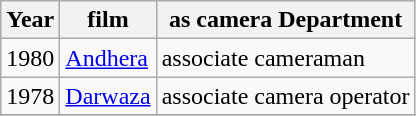<table class="wikitable">
<tr>
<th>Year</th>
<th>film</th>
<th>as camera Department</th>
</tr>
<tr>
<td>1980</td>
<td><a href='#'>Andhera</a></td>
<td>associate cameraman</td>
</tr>
<tr>
<td>1978</td>
<td><a href='#'>Darwaza</a></td>
<td>associate camera operator</td>
</tr>
<tr>
</tr>
</table>
